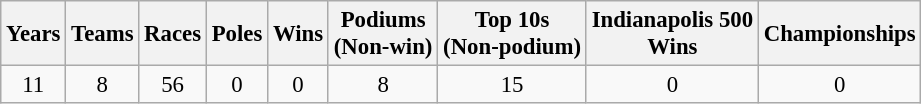<table class="wikitable" style="text-align:center; font-size:95%">
<tr>
<th>Years</th>
<th>Teams</th>
<th>Races</th>
<th>Poles</th>
<th>Wins</th>
<th>Podiums<br>(Non-win)</th>
<th>Top 10s<br>(Non-podium)</th>
<th>Indianapolis 500<br>Wins</th>
<th>Championships</th>
</tr>
<tr>
<td>11</td>
<td>8</td>
<td>56</td>
<td>0</td>
<td>0</td>
<td>8</td>
<td>15</td>
<td>0</td>
<td>0</td>
</tr>
</table>
